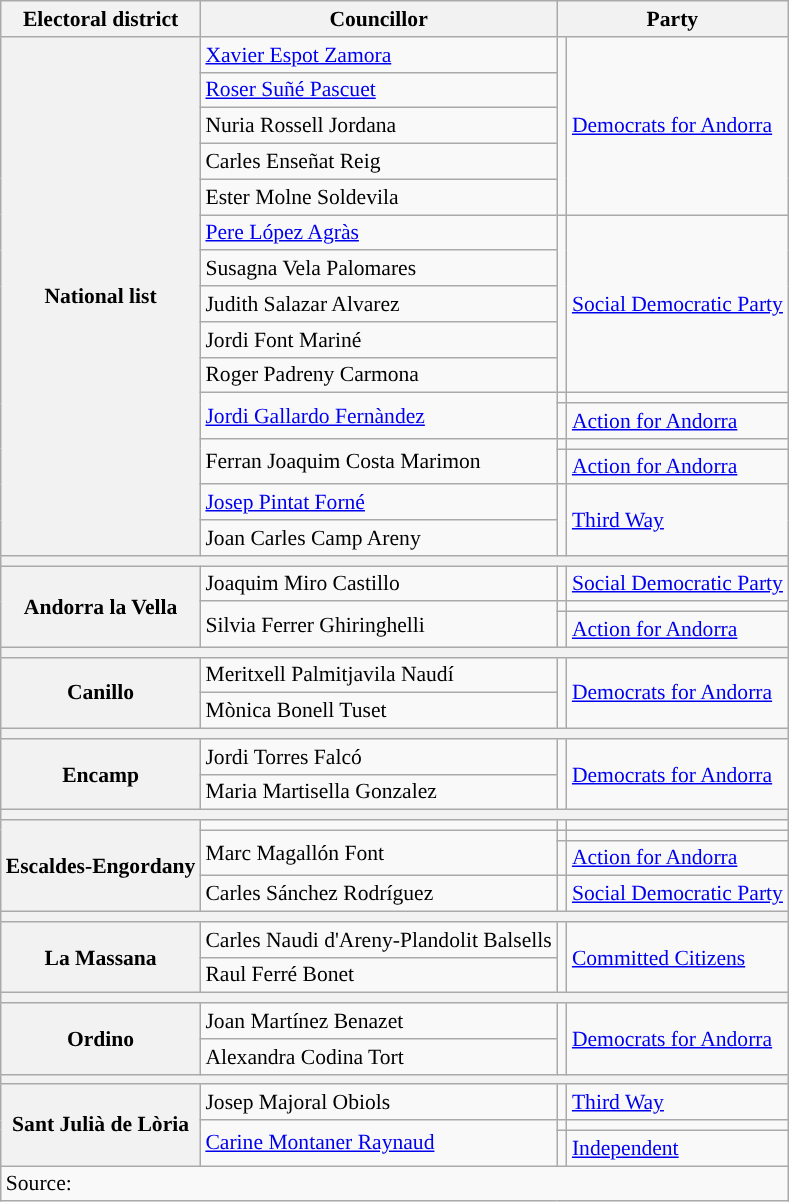<table class="wikitable sortable" style="font-size:90%;">
<tr>
<th>Electoral district</th>
<th>Councillor</th>
<th colspan="2">Party</th>
</tr>
<tr>
<th rowspan=16>National list</th>
<td><a href='#'>Xavier Espot Zamora</a></td>
<td rowspan=5 style="background:"></td>
<td rowspan=5><a href='#'>Democrats for Andorra</a></td>
</tr>
<tr>
<td><a href='#'>Roser Suñé Pascuet</a></td>
</tr>
<tr>
<td>Nuria Rossell Jordana</td>
</tr>
<tr>
<td>Carles Enseñat Reig</td>
</tr>
<tr>
<td>Ester Molne Soldevila</td>
</tr>
<tr>
<td><a href='#'>Pere López Agràs</a></td>
<td rowspan=5 style="background:"></td>
<td rowspan=5><a href='#'>Social Democratic Party</a></td>
</tr>
<tr>
<td>Susagna Vela Palomares</td>
</tr>
<tr>
<td>Judith Salazar Alvarez</td>
</tr>
<tr>
<td>Jordi Font Mariné</td>
</tr>
<tr>
<td>Roger Padreny Carmona</td>
</tr>
<tr>
<td rowspan=2><a href='#'>Jordi Gallardo Fernàndez</a></td>
<td style="background:"></td>
<td></td>
</tr>
<tr>
<td style="background:"></td>
<td><a href='#'>Action for Andorra</a></td>
</tr>
<tr>
<td rowspan=2>Ferran Joaquim Costa Marimon</td>
<td style="background:"></td>
<td></td>
</tr>
<tr>
<td style="background:"></td>
<td><a href='#'>Action for Andorra</a></td>
</tr>
<tr>
<td><a href='#'>Josep Pintat Forné</a></td>
<td rowspan=2 style="background:"></td>
<td rowspan=2><a href='#'>Third Way</a></td>
</tr>
<tr>
<td>Joan Carles Camp Areny</td>
</tr>
<tr>
<th colspan=6></th>
</tr>
<tr>
<th rowspan=3>Andorra la Vella</th>
<td>Joaquim Miro Castillo</td>
<td style="background:"></td>
<td><a href='#'>Social Democratic Party</a></td>
</tr>
<tr>
<td rowspan=2>Silvia Ferrer Ghiringhelli</td>
<td style="background:"></td>
<td></td>
</tr>
<tr>
<td style="background:"></td>
<td><a href='#'>Action for Andorra</a></td>
</tr>
<tr>
<th colspan=6></th>
</tr>
<tr>
<th rowspan=2>Canillo</th>
<td>Meritxell Palmitjavila Naudí</td>
<td rowspan=2 style="background:"></td>
<td rowspan=2><a href='#'>Democrats for Andorra</a></td>
</tr>
<tr>
<td>Mònica Bonell Tuset</td>
</tr>
<tr>
<th colspan=6></th>
</tr>
<tr>
<th rowspan=2>Encamp</th>
<td>Jordi Torres Falcó</td>
<td rowspan=2 style="background:"></td>
<td rowspan=2><a href='#'>Democrats for Andorra</a></td>
</tr>
<tr>
<td>Maria Martisella Gonzalez</td>
</tr>
<tr>
<th colspan=6></th>
</tr>
<tr>
<th rowspan=4>Escaldes-Engordany</th>
<td></td>
<td style="background:"></td>
<td></td>
</tr>
<tr>
<td rowspan=2>Marc Magallón Font</td>
<td style="background:"></td>
<td></td>
</tr>
<tr>
<td style="background:"></td>
<td><a href='#'>Action for Andorra</a></td>
</tr>
<tr>
<td>Carles Sánchez Rodríguez</td>
<td style="background:"></td>
<td><a href='#'>Social Democratic Party</a></td>
</tr>
<tr>
<th colspan=6></th>
</tr>
<tr>
<th rowspan=2>La Massana</th>
<td>Carles Naudi d'Areny-Plandolit Balsells</td>
<td rowspan=2 style="background:"></td>
<td rowspan=2><a href='#'>Committed Citizens</a></td>
</tr>
<tr>
<td>Raul Ferré Bonet</td>
</tr>
<tr>
<th colspan=6></th>
</tr>
<tr>
<th rowspan=2>Ordino</th>
<td>Joan Martínez Benazet</td>
<td rowspan=2 style="background:"></td>
<td rowspan=2><a href='#'>Democrats for Andorra</a></td>
</tr>
<tr>
<td>Alexandra Codina Tort</td>
</tr>
<tr>
<th colspan=6></th>
</tr>
<tr>
<th rowspan=3>Sant Julià de Lòria</th>
<td>Josep Majoral Obiols</td>
<td style="background:"></td>
<td><a href='#'>Third Way</a></td>
</tr>
<tr>
<td rowspan=2><a href='#'>Carine Montaner Raynaud</a></td>
<td style="background:"></td>
<td></td>
</tr>
<tr>
<td style="background:"></td>
<td><a href='#'>Independent</a></td>
</tr>
<tr>
<td colspan=5>Source: </td>
</tr>
</table>
